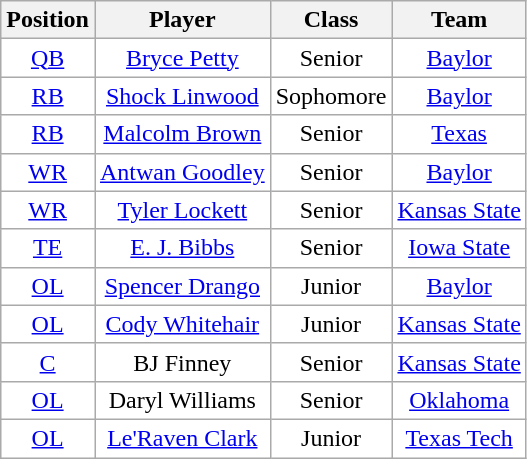<table class="wikitable sortable" border="1">
<tr>
<th>Position</th>
<th>Player</th>
<th>Class</th>
<th>Team</th>
</tr>
<tr>
<td style="text-align:center; background:white"><a href='#'>QB</a></td>
<td style="text-align:center; background:white"><a href='#'>Bryce Petty</a></td>
<td style="text-align:center; background:white">Senior</td>
<td style="text-align:center; background:white"><a href='#'>Baylor</a></td>
</tr>
<tr>
<td style="text-align:center; background:white"><a href='#'>RB</a></td>
<td style="text-align:center; background:white"><a href='#'>Shock Linwood</a></td>
<td style="text-align:center; background:white">Sophomore</td>
<td style="text-align:center; background:white"><a href='#'>Baylor</a></td>
</tr>
<tr>
<td style="text-align:center; background:white"><a href='#'>RB</a></td>
<td style="text-align:center; background:white"><a href='#'>Malcolm Brown</a></td>
<td style="text-align:center; background:white">Senior</td>
<td style="text-align:center; background:white"><a href='#'>Texas</a></td>
</tr>
<tr>
<td style="text-align:center; background:white"><a href='#'>WR</a></td>
<td style="text-align:center; background:white"><a href='#'>Antwan Goodley</a></td>
<td style="text-align:center; background:white">Senior</td>
<td style="text-align:center; background:white"><a href='#'>Baylor</a></td>
</tr>
<tr>
<td style="text-align:center; background:white"><a href='#'>WR</a></td>
<td style="text-align:center; background:white"><a href='#'>Tyler Lockett</a></td>
<td style="text-align:center; background:white">Senior</td>
<td style="text-align:center; background:white"><a href='#'>Kansas State</a></td>
</tr>
<tr>
<td style="text-align:center; background:white"><a href='#'>TE</a></td>
<td style="text-align:center; background:white"><a href='#'>E. J. Bibbs</a></td>
<td style="text-align:center; background:white">Senior</td>
<td style="text-align:center; background:white"><a href='#'>Iowa State</a></td>
</tr>
<tr>
<td style="text-align:center; background:white"><a href='#'>OL</a></td>
<td style="text-align:center; background:white"><a href='#'>Spencer Drango</a></td>
<td style="text-align:center; background:white">Junior</td>
<td style="text-align:center; background:white"><a href='#'>Baylor</a></td>
</tr>
<tr>
<td style="text-align:center; background:white"><a href='#'>OL</a></td>
<td style="text-align:center; background:white"><a href='#'>Cody Whitehair</a></td>
<td style="text-align:center; background:white">Junior</td>
<td style="text-align:center; background:white"><a href='#'>Kansas State</a></td>
</tr>
<tr>
<td style="text-align:center; background:white"><a href='#'>C</a></td>
<td style="text-align:center; background:white">BJ Finney</td>
<td style="text-align:center; background:white">Senior</td>
<td style="text-align:center; background:white"><a href='#'>Kansas State</a></td>
</tr>
<tr>
<td style="text-align:center; background:white"><a href='#'>OL</a></td>
<td style="text-align:center; background:white">Daryl Williams</td>
<td style="text-align:center; background:white">Senior</td>
<td style="text-align:center; background:white"><a href='#'>Oklahoma</a></td>
</tr>
<tr>
<td style="text-align:center; background:white"><a href='#'>OL</a></td>
<td style="text-align:center; background:white"><a href='#'>Le'Raven Clark</a></td>
<td style="text-align:center; background:white">Junior</td>
<td style="text-align:center; background:white"><a href='#'>Texas Tech</a></td>
</tr>
</table>
